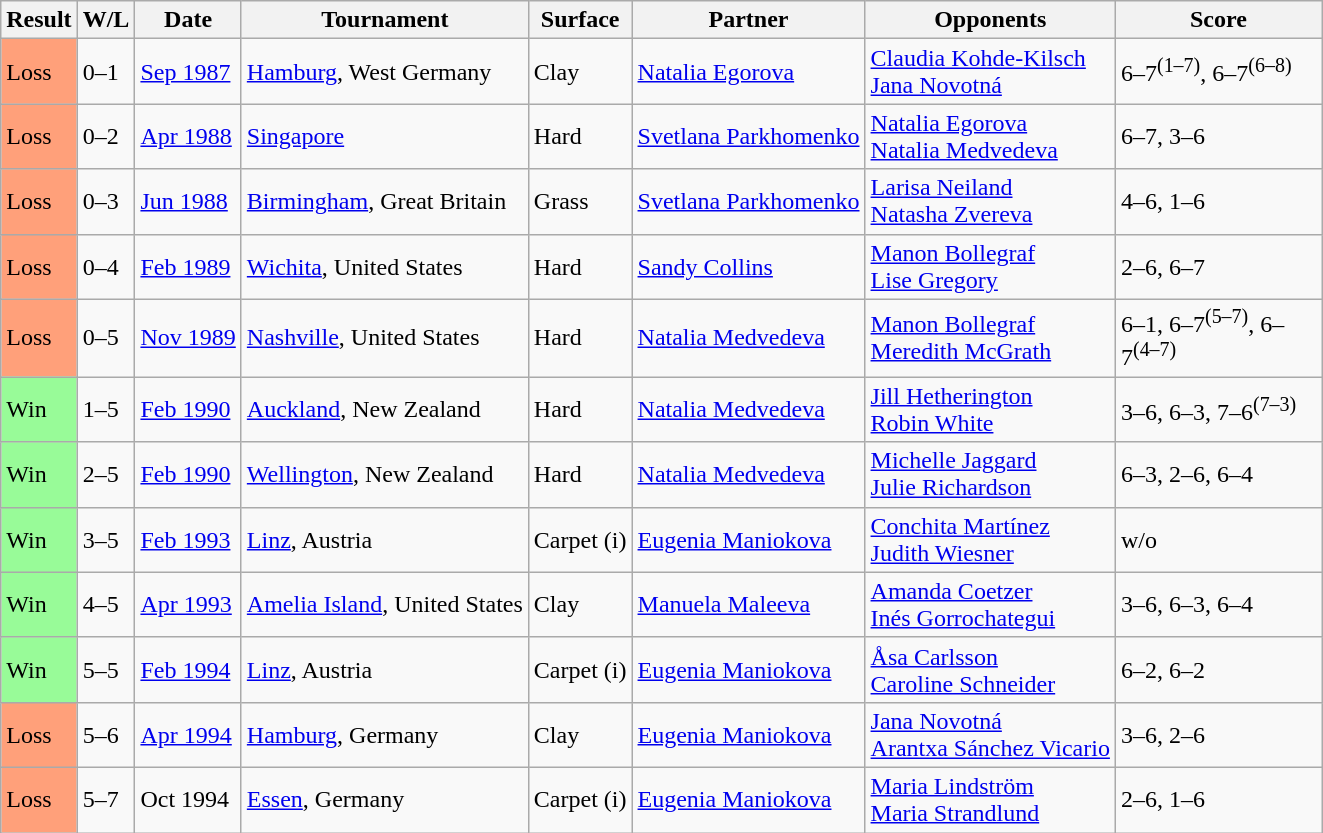<table class="sortable wikitable">
<tr>
<th>Result</th>
<th class="unsortable">W/L</th>
<th>Date</th>
<th>Tournament</th>
<th>Surface</th>
<th>Partner</th>
<th>Opponents</th>
<th style="width:130px" class="unsortable">Score</th>
</tr>
<tr>
<td style="background:#ffa07a;">Loss</td>
<td>0–1</td>
<td><a href='#'>Sep 1987</a></td>
<td><a href='#'>Hamburg</a>, West Germany</td>
<td>Clay</td>
<td> <a href='#'>Natalia Egorova</a></td>
<td> <a href='#'>Claudia Kohde-Kilsch</a> <br>  <a href='#'>Jana Novotná</a></td>
<td>6–7<sup>(1–7)</sup>, 6–7<sup>(6–8)</sup></td>
</tr>
<tr>
<td style="background:#ffa07a;">Loss</td>
<td>0–2</td>
<td><a href='#'>Apr 1988</a></td>
<td><a href='#'>Singapore</a></td>
<td>Hard</td>
<td> <a href='#'>Svetlana Parkhomenko</a></td>
<td> <a href='#'>Natalia Egorova</a> <br>  <a href='#'>Natalia Medvedeva</a></td>
<td>6–7, 3–6</td>
</tr>
<tr>
<td style="background:#ffa07a;">Loss</td>
<td>0–3</td>
<td><a href='#'>Jun 1988</a></td>
<td><a href='#'>Birmingham</a>, Great Britain</td>
<td>Grass</td>
<td> <a href='#'>Svetlana Parkhomenko</a></td>
<td> <a href='#'>Larisa Neiland</a> <br>  <a href='#'>Natasha Zvereva</a></td>
<td>4–6, 1–6</td>
</tr>
<tr>
<td style="background:#ffa07a;">Loss</td>
<td>0–4</td>
<td><a href='#'>Feb 1989</a></td>
<td><a href='#'>Wichita</a>, United States</td>
<td>Hard</td>
<td> <a href='#'>Sandy Collins</a></td>
<td> <a href='#'>Manon Bollegraf</a> <br>  <a href='#'>Lise Gregory</a></td>
<td>2–6, 6–7</td>
</tr>
<tr>
<td style="background:#ffa07a;">Loss</td>
<td>0–5</td>
<td><a href='#'>Nov 1989</a></td>
<td><a href='#'>Nashville</a>, United States</td>
<td>Hard</td>
<td> <a href='#'>Natalia Medvedeva</a></td>
<td> <a href='#'>Manon Bollegraf</a> <br>  <a href='#'>Meredith McGrath</a></td>
<td>6–1, 6–7<sup>(5–7)</sup>, 6–7<sup>(4–7)</sup></td>
</tr>
<tr>
<td style="background:#98fb98;">Win</td>
<td>1–5</td>
<td><a href='#'>Feb 1990</a></td>
<td><a href='#'>Auckland</a>, New Zealand</td>
<td>Hard</td>
<td> <a href='#'>Natalia Medvedeva</a></td>
<td> <a href='#'>Jill Hetherington</a> <br>  <a href='#'>Robin White</a></td>
<td>3–6, 6–3, 7–6<sup>(7–3)</sup></td>
</tr>
<tr>
<td style="background:#98fb98;">Win</td>
<td>2–5</td>
<td><a href='#'>Feb 1990</a></td>
<td><a href='#'>Wellington</a>, New Zealand</td>
<td>Hard</td>
<td> <a href='#'>Natalia Medvedeva</a></td>
<td> <a href='#'>Michelle Jaggard</a> <br>  <a href='#'>Julie Richardson</a></td>
<td>6–3, 2–6, 6–4</td>
</tr>
<tr>
<td style="background:#98fb98;">Win</td>
<td>3–5</td>
<td><a href='#'>Feb 1993</a></td>
<td><a href='#'>Linz</a>, Austria</td>
<td>Carpet (i)</td>
<td> <a href='#'>Eugenia Maniokova</a></td>
<td> <a href='#'>Conchita Martínez</a> <br>  <a href='#'>Judith Wiesner</a></td>
<td>w/o</td>
</tr>
<tr>
<td style="background:#98fb98;">Win</td>
<td>4–5</td>
<td><a href='#'>Apr 1993</a></td>
<td><a href='#'>Amelia Island</a>, United States</td>
<td>Clay</td>
<td> <a href='#'>Manuela Maleeva</a></td>
<td> <a href='#'>Amanda Coetzer</a><br> <a href='#'>Inés Gorrochategui</a></td>
<td>3–6, 6–3, 6–4</td>
</tr>
<tr>
<td style="background:#98fb98;">Win</td>
<td>5–5</td>
<td><a href='#'>Feb 1994</a></td>
<td><a href='#'>Linz</a>, Austria</td>
<td>Carpet (i)</td>
<td> <a href='#'>Eugenia Maniokova</a></td>
<td> <a href='#'>Åsa Carlsson</a> <br>   <a href='#'>Caroline Schneider</a></td>
<td>6–2, 6–2</td>
</tr>
<tr>
<td style="background:#ffa07a;">Loss</td>
<td>5–6</td>
<td><a href='#'>Apr 1994</a></td>
<td><a href='#'>Hamburg</a>, Germany</td>
<td>Clay</td>
<td> <a href='#'>Eugenia Maniokova</a></td>
<td> <a href='#'>Jana Novotná</a> <br>  <a href='#'>Arantxa Sánchez Vicario</a></td>
<td>3–6, 2–6</td>
</tr>
<tr>
<td style="background:#ffa07a;">Loss</td>
<td>5–7</td>
<td>Oct 1994</td>
<td><a href='#'>Essen</a>, Germany</td>
<td>Carpet (i)</td>
<td> <a href='#'>Eugenia Maniokova</a></td>
<td> <a href='#'>Maria Lindström</a> <br>  <a href='#'>Maria Strandlund</a></td>
<td>2–6, 1–6</td>
</tr>
</table>
